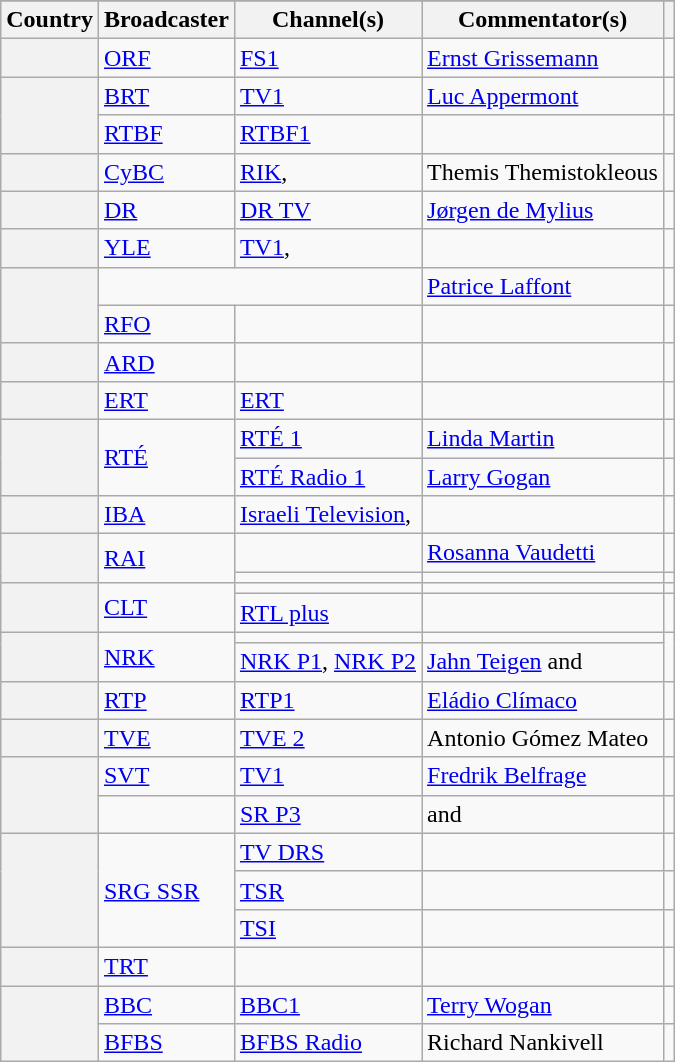<table class="wikitable plainrowheaders sticky-header">
<tr>
</tr>
<tr>
<th scope="col">Country</th>
<th scope="col">Broadcaster</th>
<th scope="col">Channel(s)</th>
<th scope="col">Commentator(s)</th>
<th scope="col"></th>
</tr>
<tr>
<th scope="row"></th>
<td><a href='#'>ORF</a></td>
<td><a href='#'>FS1</a></td>
<td><a href='#'>Ernst Grissemann</a></td>
<td style="text-align:center"></td>
</tr>
<tr>
<th scope="rowgroup" rowspan="2"></th>
<td><a href='#'>BRT</a></td>
<td><a href='#'>TV1</a></td>
<td><a href='#'>Luc Appermont</a></td>
<td style="text-align:center"></td>
</tr>
<tr>
<td><a href='#'>RTBF</a></td>
<td><a href='#'>RTBF1</a></td>
<td></td>
<td style="text-align:center"></td>
</tr>
<tr>
<th scope="row"></th>
<td><a href='#'>CyBC</a></td>
<td><a href='#'>RIK</a>, </td>
<td>Themis Themistokleous</td>
<td style="text-align:center"></td>
</tr>
<tr>
<th scope="row"></th>
<td><a href='#'>DR</a></td>
<td><a href='#'>DR TV</a></td>
<td><a href='#'>Jørgen de Mylius</a></td>
<td style="text-align:center"></td>
</tr>
<tr>
<th scope="row"></th>
<td><a href='#'>YLE</a></td>
<td><a href='#'>TV1</a>, </td>
<td></td>
<td style="text-align:center"></td>
</tr>
<tr>
<th scope="rowgroup" rowspan="2"></th>
<td colspan="2"></td>
<td><a href='#'>Patrice Laffont</a></td>
<td style="text-align:center"></td>
</tr>
<tr>
<td><a href='#'>RFO</a></td>
<td></td>
<td></td>
<td style="text-align:center"></td>
</tr>
<tr>
<th scope="row"></th>
<td><a href='#'>ARD</a></td>
<td></td>
<td></td>
<td style="text-align:center"></td>
</tr>
<tr>
<th scope="row"></th>
<td><a href='#'>ERT</a></td>
<td><a href='#'>ERT</a></td>
<td></td>
<td style="text-align:center"></td>
</tr>
<tr>
<th scope="rowgroup" rowspan="2"></th>
<td rowspan="2"><a href='#'>RTÉ</a></td>
<td><a href='#'>RTÉ 1</a></td>
<td><a href='#'>Linda Martin</a></td>
<td style="text-align:center"></td>
</tr>
<tr>
<td><a href='#'>RTÉ Radio 1</a></td>
<td><a href='#'>Larry Gogan</a></td>
<td style="text-align:center"></td>
</tr>
<tr>
<th scope="row"></th>
<td><a href='#'>IBA</a></td>
<td><a href='#'>Israeli Television</a>, </td>
<td></td>
<td style="text-align:center"></td>
</tr>
<tr>
<th scope="rowgroup" rowspan="2"></th>
<td rowspan="2"><a href='#'>RAI</a></td>
<td></td>
<td><a href='#'>Rosanna Vaudetti</a></td>
<td style="text-align:center"></td>
</tr>
<tr>
<td></td>
<td></td>
<td style="text-align:center"></td>
</tr>
<tr>
<th scope="rowgroup" rowspan="2"></th>
<td rowspan="2"><a href='#'>CLT</a></td>
<td></td>
<td></td>
<td style="text-align:center"></td>
</tr>
<tr>
<td><a href='#'>RTL plus</a></td>
<td></td>
<td style="text-align:center"></td>
</tr>
<tr>
<th scope="rowgroup" rowspan="2"></th>
<td rowspan="2"><a href='#'>NRK</a></td>
<td></td>
<td></td>
<td style="text-align:center" rowspan="2"></td>
</tr>
<tr>
<td><a href='#'>NRK P1</a>, <a href='#'>NRK P2</a></td>
<td><a href='#'>Jahn Teigen</a> and </td>
</tr>
<tr>
<th scope="row"></th>
<td><a href='#'>RTP</a></td>
<td><a href='#'>RTP1</a></td>
<td><a href='#'>Eládio Clímaco</a></td>
<td style="text-align:center"></td>
</tr>
<tr>
<th scope="row"></th>
<td><a href='#'>TVE</a></td>
<td><a href='#'>TVE 2</a></td>
<td>Antonio Gómez Mateo</td>
<td style="text-align:center"></td>
</tr>
<tr>
<th scope="rowgroup" rowspan="2"></th>
<td><a href='#'>SVT</a></td>
<td><a href='#'>TV1</a></td>
<td><a href='#'>Fredrik Belfrage</a></td>
<td style="text-align:center"></td>
</tr>
<tr>
<td></td>
<td><a href='#'>SR P3</a></td>
<td> and </td>
<td style="text-align:center"></td>
</tr>
<tr>
<th scope="rowgroup" rowspan="3"></th>
<td rowspan="3"><a href='#'>SRG SSR</a></td>
<td><a href='#'>TV DRS</a></td>
<td></td>
<td style="text-align:center"></td>
</tr>
<tr>
<td><a href='#'>TSR</a></td>
<td></td>
<td style="text-align:center"></td>
</tr>
<tr>
<td><a href='#'>TSI</a></td>
<td></td>
<td style="text-align:center"></td>
</tr>
<tr>
<th scope="row"></th>
<td><a href='#'>TRT</a></td>
<td></td>
<td></td>
<td style="text-align:center"></td>
</tr>
<tr>
<th scope="rowgroup" rowspan="2"></th>
<td><a href='#'>BBC</a></td>
<td><a href='#'>BBC1</a></td>
<td><a href='#'>Terry Wogan</a></td>
<td style="text-align:center"></td>
</tr>
<tr>
<td><a href='#'>BFBS</a></td>
<td><a href='#'>BFBS Radio</a></td>
<td>Richard Nankivell</td>
<td style="text-align:center"></td>
</tr>
</table>
